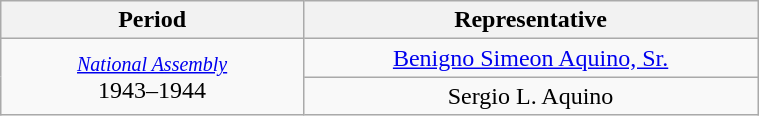<table class="wikitable" style="text-align:center; width:40%;">
<tr>
<th width="40%">Period</th>
<th>Representative</th>
</tr>
<tr>
<td rowspan="2"><small><a href='#'><em>National Assembly</em></a></small><br>1943–1944</td>
<td><a href='#'>Benigno Simeon Aquino, Sr.</a></td>
</tr>
<tr>
<td>Sergio L. Aquino</td>
</tr>
</table>
